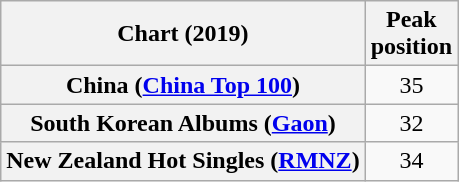<table class="wikitable sortable plainrowheaders" style="text-align:center">
<tr>
<th scope="col">Chart (2019)</th>
<th scope="col">Peak<br>position</th>
</tr>
<tr>
<th scope="row">China (<a href='#'>China Top 100</a>)</th>
<td>35</td>
</tr>
<tr>
<th scope="row">South Korean Albums (<a href='#'>Gaon</a>)</th>
<td>32</td>
</tr>
<tr>
<th scope="row">New Zealand Hot Singles (<a href='#'>RMNZ</a>)</th>
<td>34</td>
</tr>
</table>
